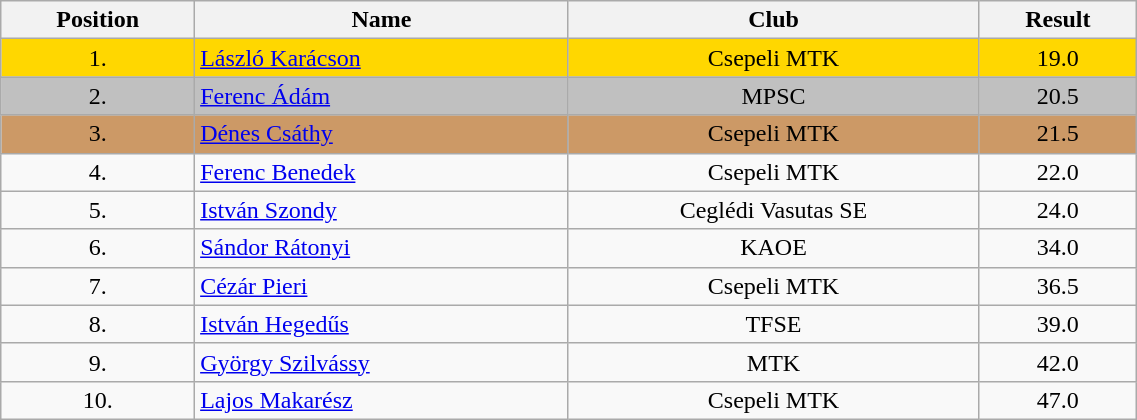<table class="wikitable" width=60% style="text-align:center">
<tr>
<th>Position</th>
<th>Name</th>
<th>Club</th>
<th>Result</th>
</tr>
<tr bgcolor=gold>
<td>1.</td>
<td align="left"><a href='#'>László Karácson</a></td>
<td>Csepeli MTK</td>
<td>19.0</td>
</tr>
<tr bgcolor=silver>
<td>2.</td>
<td align="left"><a href='#'>Ferenc Ádám</a></td>
<td>MPSC</td>
<td>20.5</td>
</tr>
<tr bgcolor=CC9966>
<td>3.</td>
<td align="left"><a href='#'>Dénes Csáthy</a></td>
<td>Csepeli MTK</td>
<td>21.5</td>
</tr>
<tr>
<td>4.</td>
<td align="left"><a href='#'>Ferenc Benedek</a></td>
<td>Csepeli MTK</td>
<td>22.0</td>
</tr>
<tr>
<td>5.</td>
<td align="left"><a href='#'>István Szondy</a></td>
<td>Ceglédi Vasutas SE</td>
<td>24.0</td>
</tr>
<tr>
<td>6.</td>
<td align="left"><a href='#'>Sándor Rátonyi</a></td>
<td>KAOE</td>
<td>34.0</td>
</tr>
<tr>
<td>7.</td>
<td align="left"><a href='#'>Cézár Pieri</a></td>
<td>Csepeli MTK</td>
<td>36.5</td>
</tr>
<tr>
<td>8.</td>
<td align="left"><a href='#'>István Hegedűs</a></td>
<td>TFSE</td>
<td>39.0</td>
</tr>
<tr>
<td>9.</td>
<td align="left"><a href='#'>György Szilvássy</a></td>
<td>MTK</td>
<td>42.0</td>
</tr>
<tr>
<td>10.</td>
<td align="left"><a href='#'>Lajos Makarész</a></td>
<td>Csepeli MTK</td>
<td>47.0</td>
</tr>
</table>
